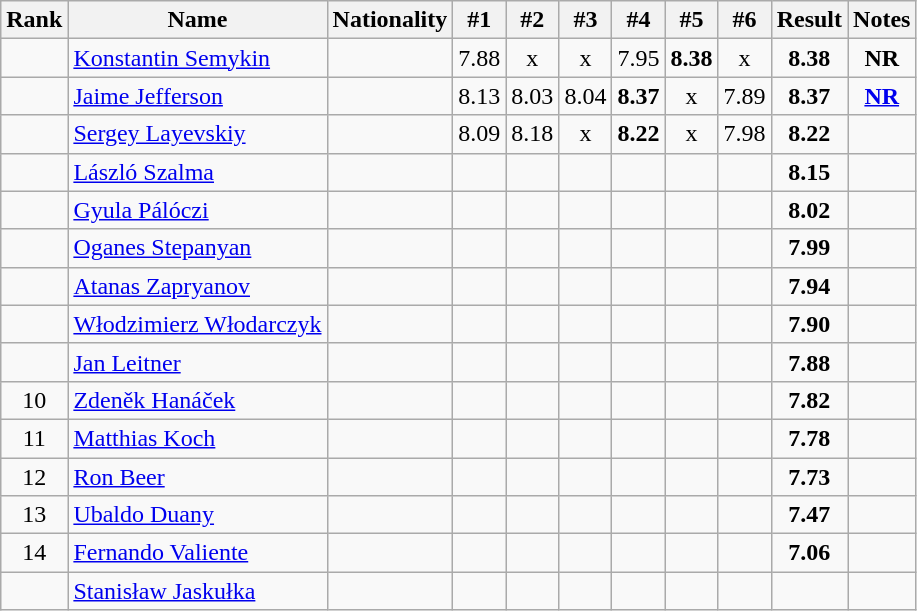<table class="wikitable sortable" style="text-align:center">
<tr>
<th>Rank</th>
<th>Name</th>
<th>Nationality</th>
<th>#1</th>
<th>#2</th>
<th>#3</th>
<th>#4</th>
<th>#5</th>
<th>#6</th>
<th>Result</th>
<th>Notes</th>
</tr>
<tr>
<td></td>
<td align="left"><a href='#'>Konstantin Semykin</a></td>
<td align=left></td>
<td>7.88</td>
<td>x</td>
<td>x</td>
<td>7.95</td>
<td><strong>8.38</strong></td>
<td>x</td>
<td><strong>8.38</strong></td>
<td><strong>NR</strong></td>
</tr>
<tr>
<td></td>
<td align="left"><a href='#'>Jaime Jefferson</a></td>
<td align=left></td>
<td>8.13</td>
<td>8.03</td>
<td>8.04</td>
<td><strong>8.37</strong></td>
<td>x</td>
<td>7.89</td>
<td><strong>8.37</strong></td>
<td><strong><a href='#'>NR</a></strong></td>
</tr>
<tr>
<td></td>
<td align="left"><a href='#'>Sergey Layevskiy</a></td>
<td align=left></td>
<td>8.09</td>
<td>8.18</td>
<td>x</td>
<td><strong>8.22</strong></td>
<td>x</td>
<td>7.98</td>
<td><strong>8.22</strong></td>
<td></td>
</tr>
<tr>
<td></td>
<td align="left"><a href='#'>László Szalma</a></td>
<td align=left></td>
<td></td>
<td></td>
<td></td>
<td></td>
<td></td>
<td></td>
<td><strong>8.15</strong></td>
<td></td>
</tr>
<tr>
<td></td>
<td align="left"><a href='#'>Gyula Pálóczi</a></td>
<td align=left></td>
<td></td>
<td></td>
<td></td>
<td></td>
<td></td>
<td></td>
<td><strong>8.02</strong></td>
<td></td>
</tr>
<tr>
<td></td>
<td align="left"><a href='#'>Oganes Stepanyan</a></td>
<td align=left></td>
<td></td>
<td></td>
<td></td>
<td></td>
<td></td>
<td></td>
<td><strong>7.99</strong></td>
<td></td>
</tr>
<tr>
<td></td>
<td align="left"><a href='#'>Atanas Zapryanov</a></td>
<td align=left></td>
<td></td>
<td></td>
<td></td>
<td></td>
<td></td>
<td></td>
<td><strong>7.94</strong></td>
<td></td>
</tr>
<tr>
<td></td>
<td align="left"><a href='#'>Włodzimierz Włodarczyk</a></td>
<td align=left></td>
<td></td>
<td></td>
<td></td>
<td></td>
<td></td>
<td></td>
<td><strong>7.90</strong></td>
<td></td>
</tr>
<tr>
<td></td>
<td align="left"><a href='#'>Jan Leitner</a></td>
<td align=left></td>
<td></td>
<td></td>
<td></td>
<td></td>
<td></td>
<td></td>
<td><strong>7.88</strong></td>
<td></td>
</tr>
<tr>
<td>10</td>
<td align="left"><a href='#'>Zdeněk Hanáček</a></td>
<td align=left></td>
<td></td>
<td></td>
<td></td>
<td></td>
<td></td>
<td></td>
<td><strong>7.82</strong></td>
<td></td>
</tr>
<tr>
<td>11</td>
<td align="left"><a href='#'>Matthias Koch</a></td>
<td align=left></td>
<td></td>
<td></td>
<td></td>
<td></td>
<td></td>
<td></td>
<td><strong>7.78</strong></td>
<td></td>
</tr>
<tr>
<td>12</td>
<td align="left"><a href='#'>Ron Beer</a></td>
<td align=left></td>
<td></td>
<td></td>
<td></td>
<td></td>
<td></td>
<td></td>
<td><strong>7.73</strong></td>
<td></td>
</tr>
<tr>
<td>13</td>
<td align="left"><a href='#'>Ubaldo Duany</a></td>
<td align=left></td>
<td></td>
<td></td>
<td></td>
<td></td>
<td></td>
<td></td>
<td><strong>7.47</strong></td>
<td></td>
</tr>
<tr>
<td>14</td>
<td align="left"><a href='#'>Fernando Valiente</a></td>
<td align=left></td>
<td></td>
<td></td>
<td></td>
<td></td>
<td></td>
<td></td>
<td><strong>7.06</strong></td>
<td></td>
</tr>
<tr>
<td></td>
<td align="left"><a href='#'>Stanisław Jaskułka</a></td>
<td align=left></td>
<td></td>
<td></td>
<td></td>
<td></td>
<td></td>
<td></td>
<td><strong></strong></td>
<td></td>
</tr>
</table>
